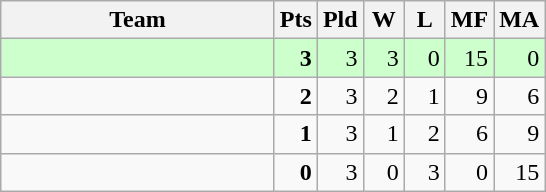<table class=wikitable style="text-align:right">
<tr>
<th width=175>Team</th>
<th width=20>Pts</th>
<th width=20>Pld</th>
<th width=20>W</th>
<th width=20>L</th>
<th width=20>MF</th>
<th width=20>MA</th>
</tr>
<tr bgcolor=ccffcc>
<td style="text-align:left"><strong></strong></td>
<td><strong>3</strong></td>
<td>3</td>
<td>3</td>
<td>0</td>
<td>15</td>
<td>0</td>
</tr>
<tr>
<td style="text-align:left"></td>
<td><strong>2</strong></td>
<td>3</td>
<td>2</td>
<td>1</td>
<td>9</td>
<td>6</td>
</tr>
<tr>
<td style="text-align:left"></td>
<td><strong>1</strong></td>
<td>3</td>
<td>1</td>
<td>2</td>
<td>6</td>
<td>9</td>
</tr>
<tr>
<td style="text-align:left"></td>
<td><strong>0</strong></td>
<td>3</td>
<td>0</td>
<td>3</td>
<td>0</td>
<td>15</td>
</tr>
</table>
